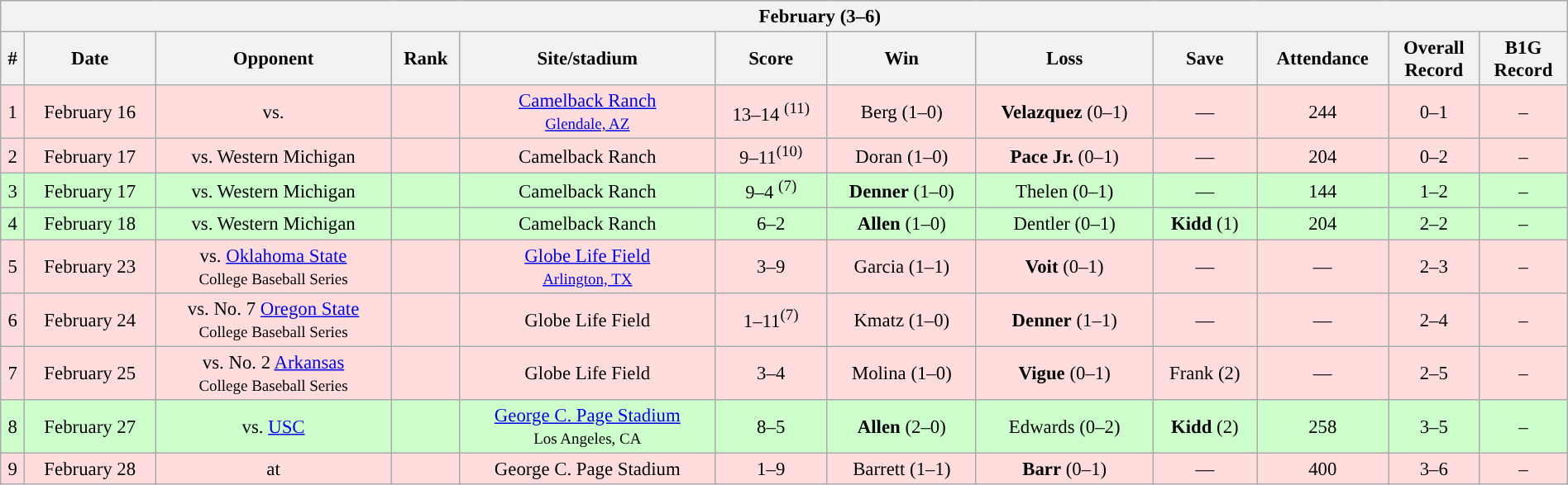<table class="wikitable collapsible collapsed" style="margin:auto; width:100%; text-align:center; font-size:95%">
<tr>
<th colspan=12 style="padding-left:4em;">February (3–6)</th>
</tr>
<tr>
<th>#</th>
<th>Date</th>
<th>Opponent</th>
<th>Rank</th>
<th>Site/stadium</th>
<th>Score</th>
<th>Win</th>
<th>Loss</th>
<th>Save</th>
<th>Attendance</th>
<th>Overall<br>Record</th>
<th>B1G<br>Record</th>
</tr>
<tr align="center" bgcolor="#ffdddd">
<td>1</td>
<td>February 16</td>
<td>vs. </td>
<td></td>
<td><a href='#'>Camelback Ranch</a><br><small><a href='#'>Glendale, AZ</a></small></td>
<td>13–14 <sup>(11)</sup></td>
<td>Berg (1–0)</td>
<td><strong>Velazquez</strong> (0–1)</td>
<td>—</td>
<td>244</td>
<td>0–1</td>
<td>–</td>
</tr>
<tr align="center" bgcolor="#ffdddd">
<td>2</td>
<td>February 17</td>
<td>vs. Western Michigan</td>
<td></td>
<td>Camelback Ranch</td>
<td>9–11<sup>(10)</sup></td>
<td>Doran (1–0)</td>
<td><strong>Pace Jr.</strong> (0–1)</td>
<td>—</td>
<td>204</td>
<td>0–2</td>
<td>–</td>
</tr>
<tr align="center" bgcolor="#ccffcc">
<td>3</td>
<td>February 17</td>
<td>vs. Western Michigan</td>
<td></td>
<td>Camelback Ranch</td>
<td>9–4 <sup>(7)</sup></td>
<td><strong>Denner</strong> (1–0)</td>
<td>Thelen (0–1)</td>
<td>—</td>
<td>144</td>
<td>1–2</td>
<td>–</td>
</tr>
<tr align="center" bgcolor="#ccffcc">
<td>4</td>
<td>February 18</td>
<td>vs. Western Michigan</td>
<td></td>
<td>Camelback Ranch</td>
<td>6–2</td>
<td><strong>Allen</strong> (1–0)</td>
<td>Dentler (0–1)</td>
<td><strong>Kidd</strong> (1)</td>
<td>204</td>
<td>2–2</td>
<td>–</td>
</tr>
<tr align="center" bgcolor="#ffdddd">
<td>5</td>
<td>February 23</td>
<td>vs. <a href='#'>Oklahoma State</a><br><small> College Baseball Series</small></td>
<td></td>
<td><a href='#'>Globe Life Field</a><br><small><a href='#'>Arlington, TX</a></small></td>
<td>3–9</td>
<td>Garcia (1–1)</td>
<td><strong>Voit</strong> (0–1)</td>
<td>—</td>
<td>—</td>
<td>2–3</td>
<td>–</td>
</tr>
<tr align="center" bgcolor="#ffdddd">
<td>6</td>
<td>February 24</td>
<td>vs. No. 7 <a href='#'>Oregon State</a><br><small> College Baseball Series</small></td>
<td></td>
<td>Globe Life Field</td>
<td>1–11<sup>(7)</sup></td>
<td>Kmatz (1–0)</td>
<td><strong>Denner</strong> (1–1)</td>
<td>—</td>
<td>—</td>
<td>2–4</td>
<td>–</td>
</tr>
<tr align="center" bgcolor="#ffdddd">
<td>7</td>
<td>February 25</td>
<td>vs. No. 2 <a href='#'>Arkansas</a><br><small> College Baseball Series</small></td>
<td></td>
<td>Globe Life Field</td>
<td>3–4</td>
<td>Molina (1–0)</td>
<td><strong>Vigue</strong> (0–1)</td>
<td>Frank (2)</td>
<td>—</td>
<td>2–5</td>
<td>–</td>
</tr>
<tr align="center" bgcolor="#ccffcc">
<td>8</td>
<td>February 27</td>
<td>vs. <a href='#'>USC</a></td>
<td></td>
<td><a href='#'>George C. Page Stadium</a><br><small>Los Angeles, CA</small></td>
<td>8–5</td>
<td><strong>Allen</strong> (2–0)</td>
<td>Edwards (0–2)</td>
<td><strong>Kidd</strong> (2)</td>
<td>258</td>
<td>3–5</td>
<td>–</td>
</tr>
<tr align="center" bgcolor="#ffdddd">
<td>9</td>
<td>February 28</td>
<td>at </td>
<td></td>
<td>George C. Page Stadium</td>
<td>1–9</td>
<td>Barrett (1–1)</td>
<td><strong>Barr</strong> (0–1)</td>
<td>—</td>
<td>400</td>
<td>3–6</td>
<td>–</td>
</tr>
</table>
